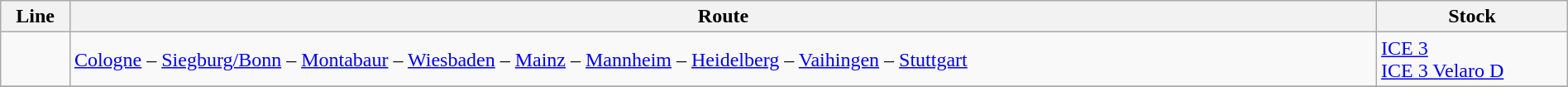<table class="wikitable" width="100%">
<tr class="hintergrundfarbe5">
<th>Line</th>
<th>Route</th>
<th>Stock</th>
</tr>
<tr>
<td></td>
<td><a href='#'>Cologne</a> –  <a href='#'>Siegburg/Bonn</a> – <a href='#'>Montabaur</a> –  <a href='#'>Wiesbaden</a> – <a href='#'>Mainz</a> – <a href='#'>Mannheim</a> – <a href='#'>Heidelberg</a> – <a href='#'>Vaihingen</a> – <a href='#'>Stuttgart</a></td>
<td><a href='#'>ICE 3</a><br><a href='#'>ICE 3 Velaro D</a></td>
</tr>
<tr>
</tr>
</table>
